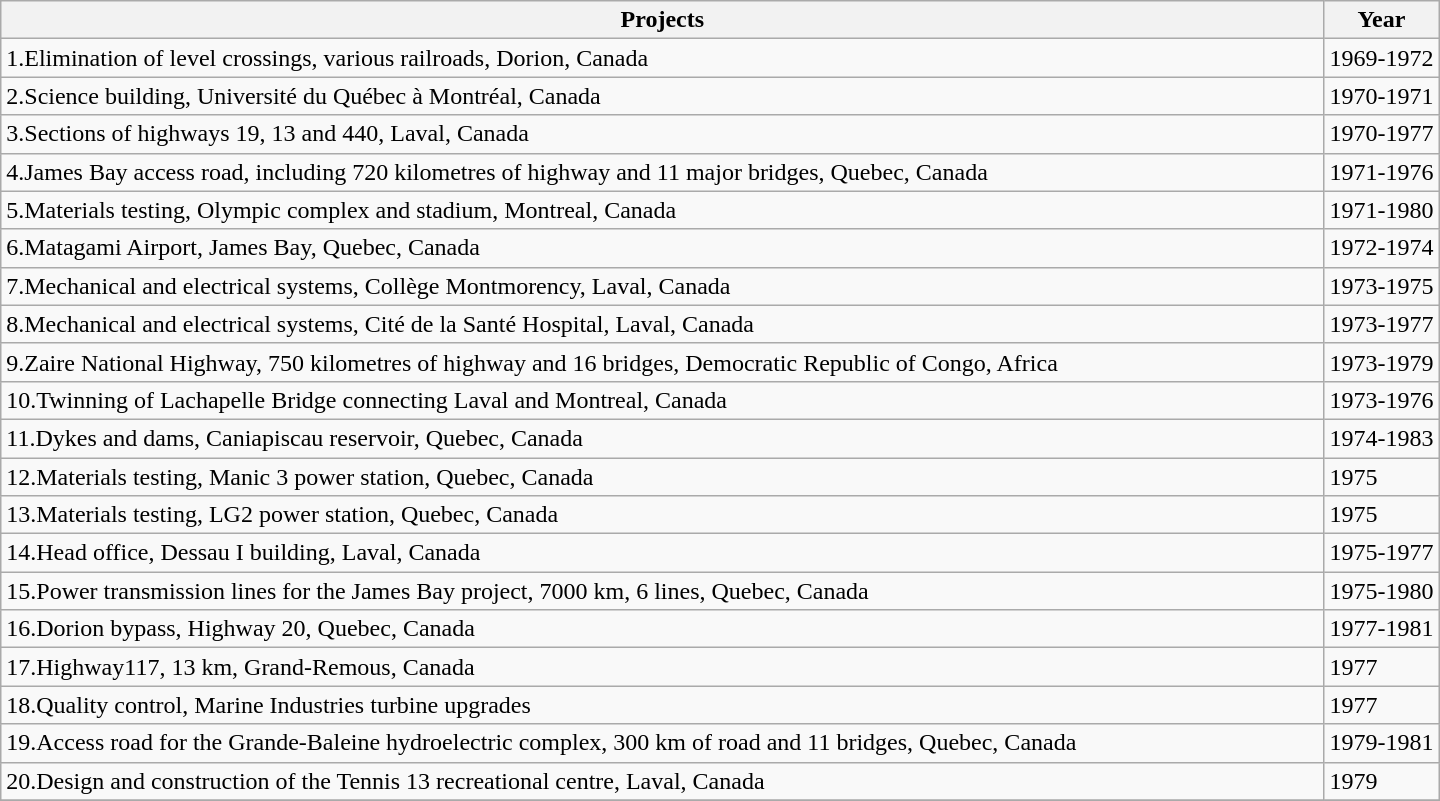<table class="wikitable">
<tr>
<th>Projects</th>
<th width="8%">Year</th>
</tr>
<tr>
<td>1.Elimination of level crossings, various railroads, Dorion, Canada</td>
<td>1969-1972</td>
</tr>
<tr>
<td>2.Science building, Université du Québec à Montréal, Canada</td>
<td>1970-1971</td>
</tr>
<tr>
<td>3.Sections of highways 19, 13 and 440, Laval, Canada</td>
<td>1970-1977</td>
</tr>
<tr>
<td>4.James Bay access road, including 720 kilometres of highway and 11 major bridges, Quebec, Canada</td>
<td>1971-1976</td>
</tr>
<tr>
<td>5.Materials testing, Olympic complex and stadium, Montreal, Canada</td>
<td>1971-1980</td>
</tr>
<tr>
<td>6.Matagami Airport, James Bay, Quebec, Canada</td>
<td>1972-1974</td>
</tr>
<tr>
<td>7.Mechanical and electrical systems, Collège Montmorency, Laval, Canada</td>
<td>1973-1975</td>
</tr>
<tr>
<td>8.Mechanical and electrical systems, Cité de la Santé Hospital, Laval, Canada</td>
<td>1973-1977</td>
</tr>
<tr>
<td>9.Zaire National Highway, 750 kilometres of highway and 16 bridges, Democratic Republic of Congo, Africa</td>
<td>1973-1979</td>
</tr>
<tr>
<td>10.Twinning of Lachapelle Bridge connecting Laval and Montreal, Canada</td>
<td>1973-1976</td>
</tr>
<tr>
<td>11.Dykes and dams, Caniapiscau reservoir, Quebec, Canada</td>
<td>1974-1983</td>
</tr>
<tr>
<td>12.Materials testing, Manic 3 power station, Quebec, Canada</td>
<td>1975</td>
</tr>
<tr>
<td>13.Materials testing, LG2 power station, Quebec, Canada</td>
<td>1975</td>
</tr>
<tr>
<td>14.Head office, Dessau I building, Laval, Canada</td>
<td>1975-1977</td>
</tr>
<tr>
<td>15.Power transmission lines for the James Bay project, 7000 km, 6 lines, Quebec, Canada</td>
<td>1975-1980</td>
</tr>
<tr>
<td>16.Dorion bypass, Highway 20, Quebec, Canada</td>
<td>1977-1981</td>
</tr>
<tr>
<td>17.Highway117, 13 km, Grand-Remous, Canada</td>
<td>1977</td>
</tr>
<tr>
<td>18.Quality control, Marine Industries turbine upgrades</td>
<td>1977</td>
</tr>
<tr>
<td>19.Access road for the Grande-Baleine hydroelectric complex, 300 km of road and 11 bridges, Quebec, Canada</td>
<td>1979-1981</td>
</tr>
<tr>
<td>20.Design and construction of the Tennis 13 recreational centre, Laval, Canada</td>
<td>1979</td>
</tr>
<tr>
</tr>
</table>
